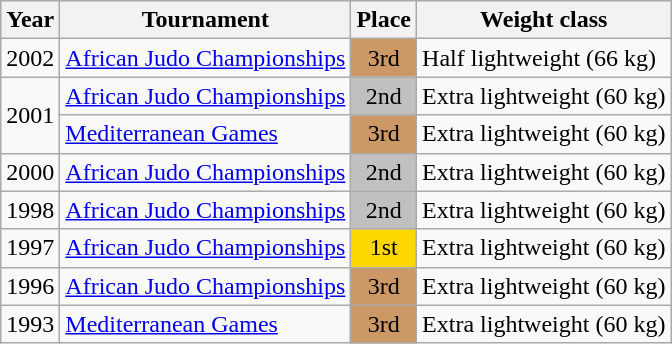<table class=wikitable>
<tr>
<th>Year</th>
<th>Tournament</th>
<th>Place</th>
<th>Weight class</th>
</tr>
<tr>
<td>2002</td>
<td><a href='#'>African Judo Championships</a></td>
<td bgcolor="cc9966" align="center">3rd</td>
<td>Half lightweight (66 kg)</td>
</tr>
<tr>
<td rowspan=2>2001</td>
<td><a href='#'>African Judo Championships</a></td>
<td bgcolor="silver" align="center">2nd</td>
<td>Extra lightweight (60 kg)</td>
</tr>
<tr>
<td><a href='#'>Mediterranean Games</a></td>
<td bgcolor="cc9966" align="center">3rd</td>
<td>Extra lightweight (60 kg)</td>
</tr>
<tr>
<td>2000</td>
<td><a href='#'>African Judo Championships</a></td>
<td bgcolor="silver" align="center">2nd</td>
<td>Extra lightweight (60 kg)</td>
</tr>
<tr>
<td>1998</td>
<td><a href='#'>African Judo Championships</a></td>
<td bgcolor="silver" align="center">2nd</td>
<td>Extra lightweight (60 kg)</td>
</tr>
<tr>
<td>1997</td>
<td><a href='#'>African Judo Championships</a></td>
<td bgcolor="gold" align="center">1st</td>
<td>Extra lightweight (60 kg)</td>
</tr>
<tr>
<td>1996</td>
<td><a href='#'>African Judo Championships</a></td>
<td bgcolor="cc9966" align="center">3rd</td>
<td>Extra lightweight (60 kg)</td>
</tr>
<tr>
<td>1993</td>
<td><a href='#'>Mediterranean Games</a></td>
<td bgcolor="cc9966" align="center">3rd</td>
<td>Extra lightweight (60 kg)</td>
</tr>
</table>
